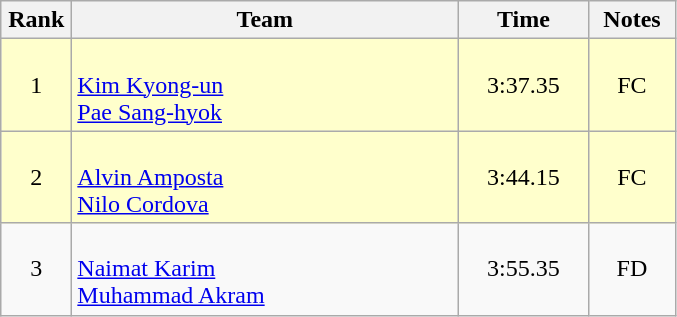<table class=wikitable style="text-align:center">
<tr>
<th width=40>Rank</th>
<th width=250>Team</th>
<th width=80>Time</th>
<th width=50>Notes</th>
</tr>
<tr bgcolor="ffffcc">
<td>1</td>
<td align=left><br><a href='#'>Kim Kyong-un</a><br><a href='#'>Pae Sang-hyok</a></td>
<td>3:37.35</td>
<td>FC</td>
</tr>
<tr bgcolor="ffffcc">
<td>2</td>
<td align=left><br><a href='#'>Alvin Amposta</a><br><a href='#'>Nilo Cordova</a></td>
<td>3:44.15</td>
<td>FC</td>
</tr>
<tr>
<td>3</td>
<td align=left><br><a href='#'>Naimat Karim</a><br><a href='#'>Muhammad Akram</a></td>
<td>3:55.35</td>
<td>FD</td>
</tr>
</table>
